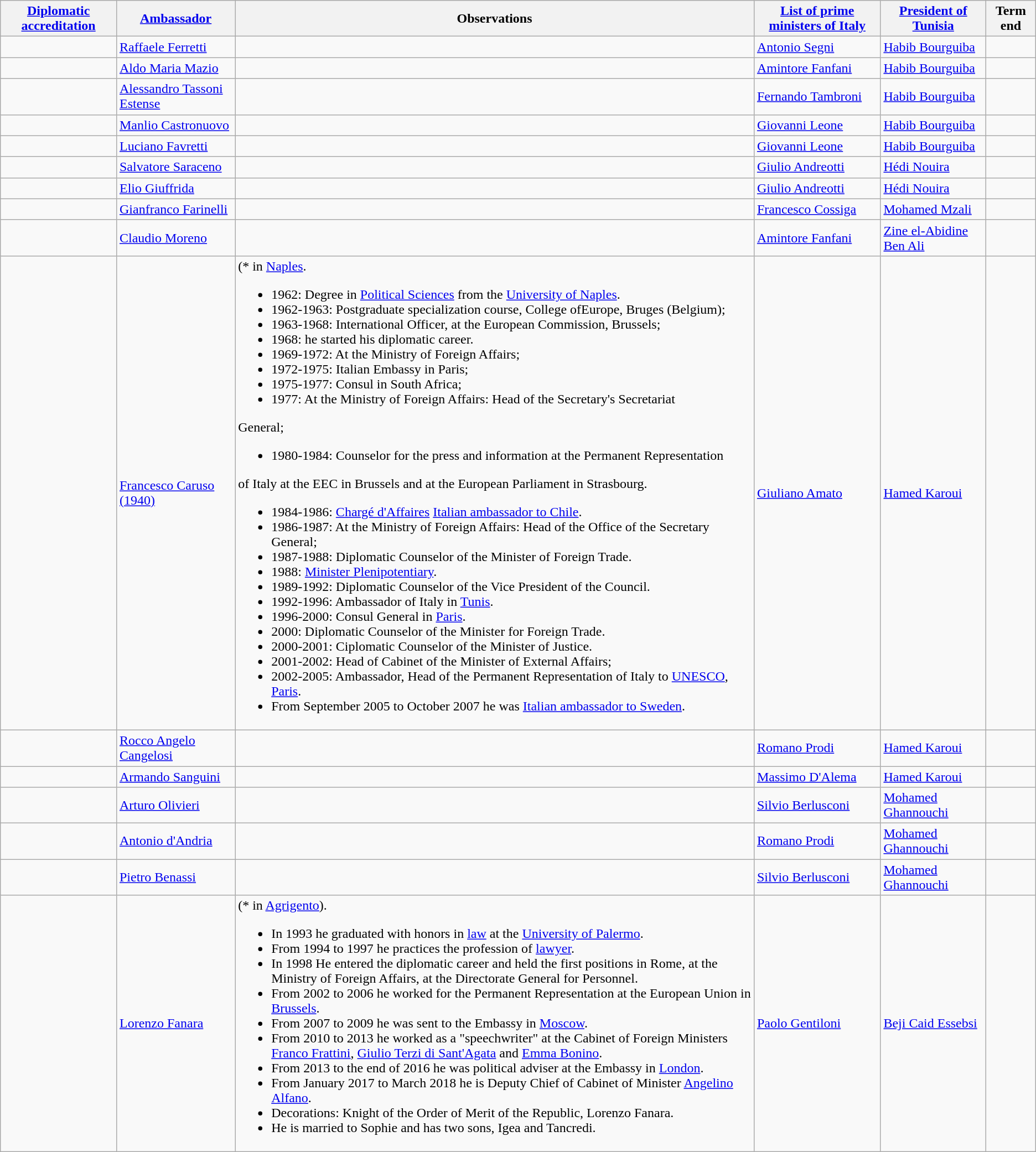<table class="wikitable sortable">
<tr>
<th><a href='#'>Diplomatic accreditation</a></th>
<th><a href='#'>Ambassador</a></th>
<th>Observations</th>
<th><a href='#'>List of prime ministers of Italy</a></th>
<th><a href='#'>President of Tunisia</a></th>
<th>Term end</th>
</tr>
<tr>
<td></td>
<td><a href='#'>Raffaele Ferretti</a></td>
<td></td>
<td><a href='#'>Antonio Segni</a></td>
<td><a href='#'>Habib Bourguiba</a></td>
<td></td>
</tr>
<tr>
<td></td>
<td><a href='#'>Aldo Maria Mazio</a></td>
<td></td>
<td><a href='#'>Amintore Fanfani</a></td>
<td><a href='#'>Habib Bourguiba</a></td>
<td></td>
</tr>
<tr>
<td></td>
<td><a href='#'>Alessandro Tassoni Estense</a></td>
<td></td>
<td><a href='#'>Fernando Tambroni</a></td>
<td><a href='#'>Habib Bourguiba</a></td>
<td></td>
</tr>
<tr>
<td></td>
<td><a href='#'>Manlio Castronuovo</a></td>
<td></td>
<td><a href='#'>Giovanni Leone</a></td>
<td><a href='#'>Habib Bourguiba</a></td>
<td></td>
</tr>
<tr>
<td></td>
<td><a href='#'>Luciano Favretti</a></td>
<td></td>
<td><a href='#'>Giovanni Leone</a></td>
<td><a href='#'>Habib Bourguiba</a></td>
<td></td>
</tr>
<tr>
<td></td>
<td><a href='#'>Salvatore Saraceno</a></td>
<td></td>
<td><a href='#'>Giulio Andreotti</a></td>
<td><a href='#'>Hédi Nouira </a></td>
<td></td>
</tr>
<tr>
<td></td>
<td><a href='#'>Elio Giuffrida</a></td>
<td></td>
<td><a href='#'>Giulio Andreotti</a></td>
<td><a href='#'>Hédi Nouira </a></td>
<td></td>
</tr>
<tr>
<td></td>
<td><a href='#'>Gianfranco Farinelli</a></td>
<td></td>
<td><a href='#'>Francesco Cossiga</a></td>
<td><a href='#'>Mohamed Mzali </a></td>
<td></td>
</tr>
<tr>
<td></td>
<td><a href='#'>Claudio Moreno</a></td>
<td></td>
<td><a href='#'>Amintore Fanfani</a></td>
<td><a href='#'>Zine el-Abidine Ben Ali </a></td>
<td></td>
</tr>
<tr>
<td></td>
<td><a href='#'>Francesco Caruso (1940)</a></td>
<td>(*  in <a href='#'>Naples</a>.<br><ul><li>1962: Degree in <a href='#'>Political Sciences</a> from the <a href='#'>University of Naples</a>.</li><li>1962-1963: Postgraduate specialization course, College ofEurope, Bruges (Belgium);</li><li>1963-1968: International Officer, at the European Commission, Brussels;</li><li>1968: he started his diplomatic career.</li><li>1969-1972: At the Ministry of Foreign Affairs;</li><li>1972-1975: Italian Embassy in Paris;</li><li>1975-1977: Consul in South Africa;</li><li>1977: At the Ministry of Foreign Affairs: Head of the Secretary's Secretariat</li></ul>General;<ul><li>1980-1984: Counselor for the press and information at the Permanent Representation</li></ul>of Italy at the EEC in Brussels and at the European Parliament in Strasbourg.<ul><li>1984-1986: <a href='#'>Chargé d'Affaires</a> <a href='#'>Italian ambassador to Chile</a>.</li><li>1986-1987: At the Ministry of Foreign Affairs: Head of the Office of the Secretary General;</li><li>1987-1988: Diplomatic Counselor of the Minister of Foreign Trade.</li><li>1988: <a href='#'>Minister Plenipotentiary</a>.</li><li>1989-1992: Diplomatic Counselor of the Vice President of the Council.</li><li>1992-1996: Ambassador of Italy in <a href='#'>Tunis</a>.</li><li>1996-2000: Consul General in <a href='#'>Paris</a>.</li><li>2000: Diplomatic Counselor of the Minister for Foreign Trade.</li><li>2000-2001: Ciplomatic Counselor of the Minister of Justice.</li><li>2001-2002: Head of Cabinet of the Minister of External Affairs;</li><li>2002-2005: Ambassador, Head of the Permanent Representation of Italy to <a href='#'>UNESCO</a>, <a href='#'>Paris</a>.</li><li>From September 2005 to October 2007 he was <a href='#'>Italian ambassador to Sweden</a>.</li></ul></td>
<td><a href='#'>Giuliano Amato</a></td>
<td><a href='#'>Hamed Karoui </a></td>
<td></td>
</tr>
<tr>
<td></td>
<td><a href='#'>Rocco Angelo Cangelosi</a></td>
<td></td>
<td><a href='#'>Romano Prodi</a></td>
<td><a href='#'>Hamed Karoui </a></td>
<td></td>
</tr>
<tr>
<td></td>
<td><a href='#'>Armando Sanguini</a></td>
<td></td>
<td><a href='#'>Massimo D'Alema</a></td>
<td><a href='#'>Hamed Karoui </a></td>
<td></td>
</tr>
<tr>
<td></td>
<td><a href='#'>Arturo Olivieri</a></td>
<td></td>
<td><a href='#'>Silvio Berlusconi</a></td>
<td><a href='#'>Mohamed Ghannouchi </a></td>
<td></td>
</tr>
<tr>
<td></td>
<td><a href='#'>Antonio d'Andria</a></td>
<td></td>
<td><a href='#'>Romano Prodi</a></td>
<td><a href='#'>Mohamed Ghannouchi </a></td>
<td></td>
</tr>
<tr>
<td></td>
<td><a href='#'>Pietro Benassi</a></td>
<td></td>
<td><a href='#'>Silvio Berlusconi</a></td>
<td><a href='#'>Mohamed Ghannouchi </a></td>
<td></td>
</tr>
<tr>
<td></td>
<td><a href='#'>Lorenzo Fanara</a><br></onlyinclude></td>
<td>(* in <a href='#'>Agrigento</a>).<br><ul><li>In 1993 he graduated with honors in <a href='#'>law</a> at the <a href='#'>University of Palermo</a>.</li><li>From 1994 to 1997 he practices the profession of <a href='#'>lawyer</a>.</li><li>In 1998 He entered the diplomatic career and held the first positions in Rome, at the Ministry of Foreign Affairs, at the Directorate General for Personnel.</li><li>From 2002 to 2006 he worked for the Permanent Representation at the European Union in <a href='#'>Brussels</a>.</li><li>From 2007 to 2009 he was sent to the Embassy in <a href='#'>Moscow</a>.</li><li>From 2010 to 2013 he worked as a "speechwriter" at the Cabinet of Foreign Ministers <a href='#'>Franco Frattini</a>, <a href='#'>Giulio Terzi di Sant'Agata</a> and <a href='#'>Emma Bonino</a>.</li><li>From 2013 to the end of 2016 he was political adviser at the Embassy in <a href='#'>London</a>.</li><li>From January 2017 to March 2018 he is Deputy Chief of Cabinet of Minister <a href='#'>Angelino Alfano</a>.</li><li>Decorations: Knight of the Order of Merit of the Republic, Lorenzo Fanara.</li><li>He is married to Sophie and has two sons, Igea and Tancredi.</li></ul></td>
<td><a href='#'>Paolo Gentiloni</a></td>
<td><a href='#'>Beji Caid Essebsi</a></td>
<td></td>
</tr>
</table>
